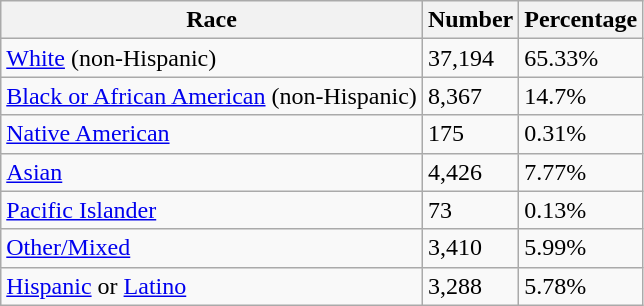<table class="wikitable">
<tr>
<th>Race</th>
<th>Number</th>
<th>Percentage</th>
</tr>
<tr>
<td><a href='#'>White</a> (non-Hispanic)</td>
<td>37,194</td>
<td>65.33%</td>
</tr>
<tr>
<td><a href='#'>Black or African American</a> (non-Hispanic)</td>
<td>8,367</td>
<td>14.7%</td>
</tr>
<tr>
<td><a href='#'>Native American</a></td>
<td>175</td>
<td>0.31%</td>
</tr>
<tr>
<td><a href='#'>Asian</a></td>
<td>4,426</td>
<td>7.77%</td>
</tr>
<tr>
<td><a href='#'>Pacific Islander</a></td>
<td>73</td>
<td>0.13%</td>
</tr>
<tr>
<td><a href='#'>Other/Mixed</a></td>
<td>3,410</td>
<td>5.99%</td>
</tr>
<tr>
<td><a href='#'>Hispanic</a> or <a href='#'>Latino</a></td>
<td>3,288</td>
<td>5.78%</td>
</tr>
</table>
